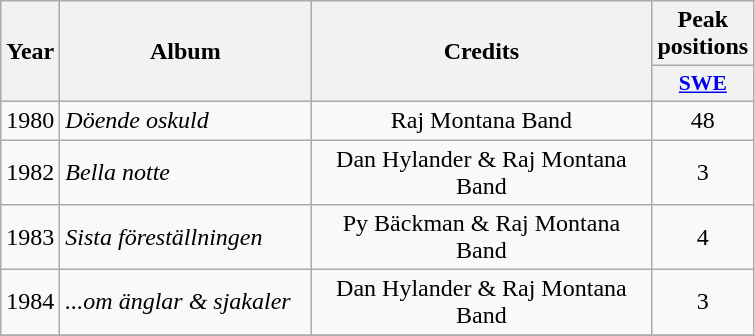<table class="wikitable">
<tr>
<th align="center" rowspan="2" width="10">Year</th>
<th align="center" rowspan="2" width="160">Album</th>
<th align="center" rowspan="2" width="220">Credits</th>
<th align="center" colspan="1" width="20">Peak positions</th>
</tr>
<tr>
<th scope="col" style="width:3em;font-size:90%;"><a href='#'>SWE</a><br></th>
</tr>
<tr>
<td style="text-align:center;">1980</td>
<td><em>Döende oskuld</em></td>
<td style="text-align:center;" rowspan=1>Raj Montana Band</td>
<td style="text-align:center;">48</td>
</tr>
<tr>
<td style="text-align:center;">1982</td>
<td><em>Bella notte</em></td>
<td style="text-align:center;" rowspan=1>Dan Hylander & Raj Montana Band</td>
<td style="text-align:center;">3</td>
</tr>
<tr>
<td style="text-align:center;">1983</td>
<td><em>Sista föreställningen</em></td>
<td style="text-align:center;" rowspan=1>Py Bäckman & Raj Montana Band</td>
<td style="text-align:center;">4</td>
</tr>
<tr>
<td style="text-align:center;">1984</td>
<td><em>...om änglar & sjakaler</em></td>
<td style="text-align:center;" rowspan=1>Dan Hylander & Raj Montana Band</td>
<td style="text-align:center;">3</td>
</tr>
<tr>
</tr>
</table>
